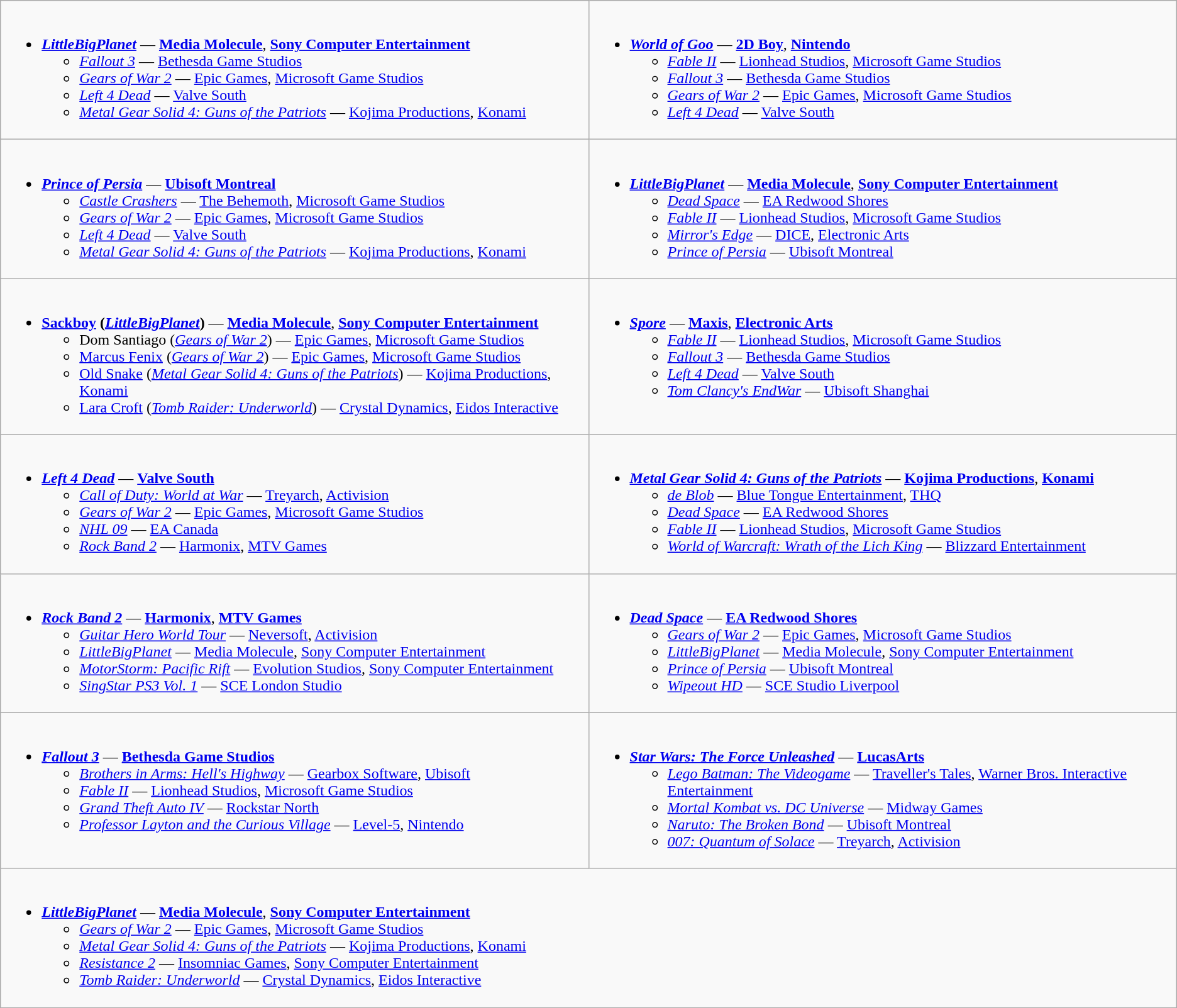<table class="wikitable">
<tr>
<td valign="top" width="50%"><br><ul><li><strong><em><a href='#'>LittleBigPlanet</a></em></strong> — <strong><a href='#'>Media Molecule</a></strong>, <strong><a href='#'>Sony Computer Entertainment</a></strong><ul><li><em><a href='#'>Fallout 3</a></em> — <a href='#'>Bethesda Game Studios</a></li><li><em><a href='#'>Gears of War 2</a></em> — <a href='#'>Epic Games</a>, <a href='#'>Microsoft Game Studios</a></li><li><em><a href='#'>Left 4 Dead</a></em> — <a href='#'>Valve South</a></li><li><em><a href='#'>Metal Gear Solid 4: Guns of the Patriots</a></em> — <a href='#'>Kojima Productions</a>, <a href='#'>Konami</a></li></ul></li></ul></td>
<td valign="top" width="50%"><br><ul><li><strong><em><a href='#'>World of Goo</a></em></strong> — <strong><a href='#'>2D Boy</a></strong>, <strong><a href='#'>Nintendo</a></strong><ul><li><em><a href='#'>Fable II</a></em> — <a href='#'>Lionhead Studios</a>, <a href='#'>Microsoft Game Studios</a></li><li><em><a href='#'>Fallout 3</a></em> — <a href='#'>Bethesda Game Studios</a></li><li><em><a href='#'>Gears of War 2</a></em> — <a href='#'>Epic Games</a>, <a href='#'>Microsoft Game Studios</a></li><li><em><a href='#'>Left 4 Dead</a></em> — <a href='#'>Valve South</a></li></ul></li></ul></td>
</tr>
<tr>
<td valign="top" width="50%"><br><ul><li><strong><em><a href='#'>Prince of Persia</a></em></strong> — <strong><a href='#'>Ubisoft Montreal</a></strong><ul><li><em><a href='#'>Castle Crashers</a></em> — <a href='#'>The Behemoth</a>, <a href='#'>Microsoft Game Studios</a></li><li><em><a href='#'>Gears of War 2</a></em> — <a href='#'>Epic Games</a>, <a href='#'>Microsoft Game Studios</a></li><li><em><a href='#'>Left 4 Dead</a></em> — <a href='#'>Valve South</a></li><li><em><a href='#'>Metal Gear Solid 4: Guns of the Patriots</a></em> — <a href='#'>Kojima Productions</a>, <a href='#'>Konami</a></li></ul></li></ul></td>
<td valign="top" width="50%"><br><ul><li><strong><em><a href='#'>LittleBigPlanet</a></em></strong> — <strong><a href='#'>Media Molecule</a></strong>, <strong><a href='#'>Sony Computer Entertainment</a></strong><ul><li><em><a href='#'>Dead Space</a></em> — <a href='#'>EA Redwood Shores</a></li><li><em><a href='#'>Fable II</a></em> — <a href='#'>Lionhead Studios</a>, <a href='#'>Microsoft Game Studios</a></li><li><em><a href='#'>Mirror's Edge</a></em> — <a href='#'>DICE</a>, <a href='#'>Electronic Arts</a></li><li><em><a href='#'>Prince of Persia</a></em> — <a href='#'>Ubisoft Montreal</a></li></ul></li></ul></td>
</tr>
<tr>
<td valign="top" width="50%"><br><ul><li><strong><a href='#'>Sackboy</a></strong> <strong>(<em><a href='#'>LittleBigPlanet</a></em>)</strong> — <strong><a href='#'>Media Molecule</a></strong>, <strong><a href='#'>Sony Computer Entertainment</a></strong><ul><li>Dom Santiago (<em><a href='#'>Gears of War 2</a></em>) — <a href='#'>Epic Games</a>, <a href='#'>Microsoft Game Studios</a></li><li><a href='#'>Marcus Fenix</a> (<em><a href='#'>Gears of War 2</a></em>) — <a href='#'>Epic Games</a>, <a href='#'>Microsoft Game Studios</a></li><li><a href='#'>Old Snake</a> (<em><a href='#'>Metal Gear Solid 4: Guns of the Patriots</a></em>) — <a href='#'>Kojima Productions</a>, <a href='#'>Konami</a></li><li><a href='#'>Lara Croft</a> (<em><a href='#'>Tomb Raider: Underworld</a></em>) — <a href='#'>Crystal Dynamics</a>, <a href='#'>Eidos Interactive</a></li></ul></li></ul></td>
<td valign="top" width="50%"><br><ul><li><strong><em><a href='#'>Spore</a></em></strong> — <strong><a href='#'>Maxis</a></strong>, <strong><a href='#'>Electronic Arts</a></strong><ul><li><em><a href='#'>Fable II</a></em> — <a href='#'>Lionhead Studios</a>, <a href='#'>Microsoft Game Studios</a></li><li><em><a href='#'>Fallout 3</a></em> — <a href='#'>Bethesda Game Studios</a></li><li><em><a href='#'>Left 4 Dead</a></em> — <a href='#'>Valve South</a></li><li><em><a href='#'>Tom Clancy's EndWar</a></em> — <a href='#'>Ubisoft Shanghai</a></li></ul></li></ul></td>
</tr>
<tr>
<td valign="top" width="50%"><br><ul><li><strong><em><a href='#'>Left 4 Dead</a></em></strong> — <strong><a href='#'>Valve South</a></strong><ul><li><em><a href='#'>Call of Duty: World at War</a></em> — <a href='#'>Treyarch</a>, <a href='#'>Activision</a></li><li><em><a href='#'>Gears of War 2</a></em> — <a href='#'>Epic Games</a>, <a href='#'>Microsoft Game Studios</a></li><li><em><a href='#'>NHL 09</a></em> — <a href='#'>EA Canada</a></li><li><em><a href='#'>Rock Band 2</a></em> — <a href='#'>Harmonix</a>, <a href='#'>MTV Games</a></li></ul></li></ul></td>
<td valign="top" width="50%"><br><ul><li><strong><em><a href='#'>Metal Gear Solid 4: Guns of the Patriots</a></em></strong> — <strong><a href='#'>Kojima Productions</a></strong>, <strong><a href='#'>Konami</a></strong><ul><li><em><a href='#'>de Blob</a></em> — <a href='#'>Blue Tongue Entertainment</a>, <a href='#'>THQ</a></li><li><em><a href='#'>Dead Space</a></em> — <a href='#'>EA Redwood Shores</a></li><li><em><a href='#'>Fable II</a></em> — <a href='#'>Lionhead Studios</a>, <a href='#'>Microsoft Game Studios</a></li><li><em><a href='#'>World of Warcraft: Wrath of the Lich King</a></em> — <a href='#'>Blizzard Entertainment</a></li></ul></li></ul></td>
</tr>
<tr>
<td valign="top" width="50%"><br><ul><li><strong><em><a href='#'>Rock Band 2</a></em></strong> — <strong><a href='#'>Harmonix</a></strong>, <strong><a href='#'>MTV Games</a></strong><ul><li><em><a href='#'>Guitar Hero World Tour</a></em> — <a href='#'>Neversoft</a>, <a href='#'>Activision</a></li><li><em><a href='#'>LittleBigPlanet</a></em> — <a href='#'>Media Molecule</a>, <a href='#'>Sony Computer Entertainment</a></li><li><em><a href='#'>MotorStorm: Pacific Rift</a></em> — <a href='#'>Evolution Studios</a>, <a href='#'>Sony Computer Entertainment</a></li><li><em><a href='#'>SingStar PS3 Vol. 1</a></em> — <a href='#'>SCE London Studio</a></li></ul></li></ul></td>
<td valign="top" width="50%"><br><ul><li><strong><em><a href='#'>Dead Space</a></em></strong> — <strong><a href='#'>EA Redwood Shores</a></strong><ul><li><em><a href='#'>Gears of War 2</a></em> — <a href='#'>Epic Games</a>, <a href='#'>Microsoft Game Studios</a></li><li><em><a href='#'>LittleBigPlanet</a></em> — <a href='#'>Media Molecule</a>, <a href='#'>Sony Computer Entertainment</a></li><li><em><a href='#'>Prince of Persia</a></em> — <a href='#'>Ubisoft Montreal</a></li><li><em><a href='#'>Wipeout HD</a></em> — <a href='#'>SCE Studio Liverpool</a></li></ul></li></ul></td>
</tr>
<tr>
<td valign="top" width="50%"><br><ul><li><strong><em><a href='#'>Fallout 3</a></em></strong> — <strong><a href='#'>Bethesda Game Studios</a></strong><ul><li><em><a href='#'>Brothers in Arms: Hell's Highway</a></em> — <a href='#'>Gearbox Software</a>, <a href='#'>Ubisoft</a></li><li><em><a href='#'>Fable II</a></em> — <a href='#'>Lionhead Studios</a>, <a href='#'>Microsoft Game Studios</a></li><li><em><a href='#'>Grand Theft Auto IV</a></em> — <a href='#'>Rockstar North</a></li><li><em><a href='#'>Professor Layton and the Curious Village</a></em> — <a href='#'>Level-5</a>, <a href='#'>Nintendo</a></li></ul></li></ul></td>
<td valign="top" width="50%"><br><ul><li><strong><em><a href='#'>Star Wars: The Force Unleashed</a></em></strong> — <strong><a href='#'>LucasArts</a></strong><ul><li><em><a href='#'>Lego Batman: The Videogame</a></em> — <a href='#'>Traveller's Tales</a>, <a href='#'>Warner Bros. Interactive Entertainment</a></li><li><em><a href='#'>Mortal Kombat vs. DC Universe</a></em> — <a href='#'>Midway Games</a></li><li><em><a href='#'>Naruto: The Broken Bond</a></em> — <a href='#'>Ubisoft Montreal</a></li><li><em><a href='#'>007: Quantum of Solace</a></em> — <a href='#'>Treyarch</a>, <a href='#'>Activision</a></li></ul></li></ul></td>
</tr>
<tr>
<td valign="top" width="50%" colspan="2"><br><ul><li><strong><em><a href='#'>LittleBigPlanet</a></em></strong> — <strong><a href='#'>Media Molecule</a></strong>, <strong><a href='#'>Sony Computer Entertainment</a></strong><ul><li><em><a href='#'>Gears of War 2</a></em> — <a href='#'>Epic Games</a>, <a href='#'>Microsoft Game Studios</a></li><li><em><a href='#'>Metal Gear Solid 4: Guns of the Patriots</a></em> — <a href='#'>Kojima Productions</a>, <a href='#'>Konami</a></li><li><em><a href='#'>Resistance 2</a></em> — <a href='#'>Insomniac Games</a>, <a href='#'>Sony Computer Entertainment</a></li><li><em><a href='#'>Tomb Raider: Underworld</a></em> — <a href='#'>Crystal Dynamics</a>, <a href='#'>Eidos Interactive</a></li></ul></li></ul></td>
</tr>
</table>
